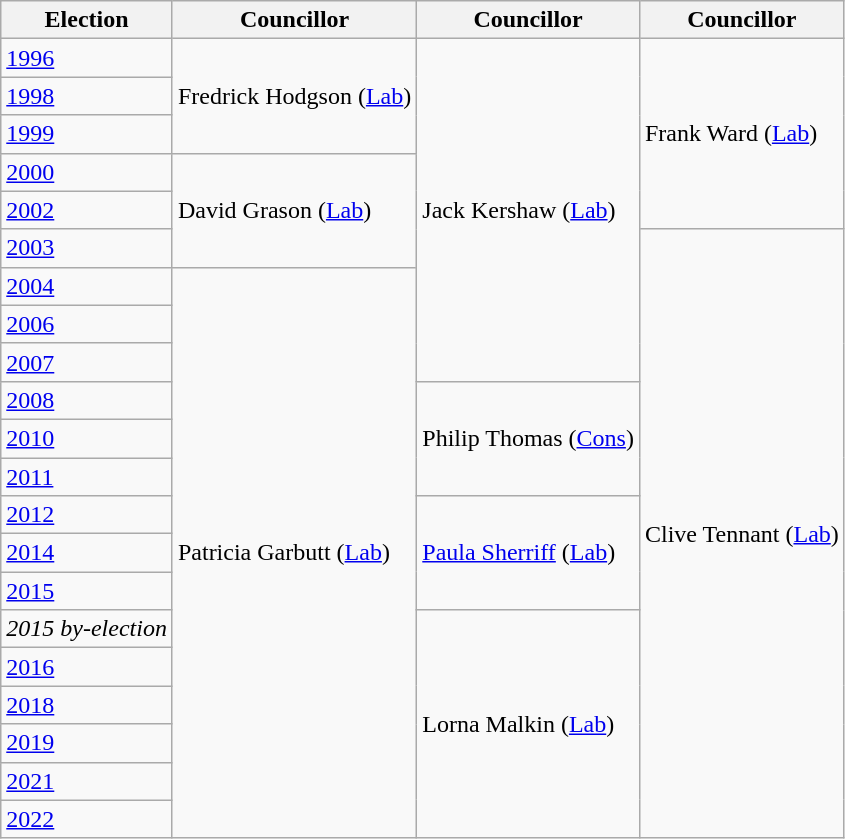<table class="wikitable">
<tr>
<th>Election</th>
<th>Councillor</th>
<th>Councillor</th>
<th>Councillor</th>
</tr>
<tr>
<td><a href='#'>1996</a></td>
<td rowspan="3">Fredrick Hodgson (<a href='#'>Lab</a>)</td>
<td rowspan="9">Jack Kershaw (<a href='#'>Lab</a>)</td>
<td rowspan="5">Frank Ward (<a href='#'>Lab</a>)</td>
</tr>
<tr>
<td><a href='#'>1998</a></td>
</tr>
<tr>
<td><a href='#'>1999</a></td>
</tr>
<tr>
<td><a href='#'>2000</a></td>
<td rowspan="3">David Grason (<a href='#'>Lab</a>)</td>
</tr>
<tr>
<td><a href='#'>2002</a></td>
</tr>
<tr>
<td><a href='#'>2003</a></td>
<td rowspan="16">Clive Tennant (<a href='#'>Lab</a>)</td>
</tr>
<tr>
<td><a href='#'>2004</a></td>
<td rowspan="15">Patricia Garbutt (<a href='#'>Lab</a>)</td>
</tr>
<tr>
<td><a href='#'>2006</a></td>
</tr>
<tr>
<td><a href='#'>2007</a></td>
</tr>
<tr>
<td><a href='#'>2008</a></td>
<td rowspan="3">Philip Thomas (<a href='#'>Cons</a>)</td>
</tr>
<tr>
<td><a href='#'>2010</a></td>
</tr>
<tr>
<td><a href='#'>2011</a></td>
</tr>
<tr>
<td><a href='#'>2012</a></td>
<td rowspan="3"><a href='#'>Paula Sherriff</a> (<a href='#'>Lab</a>)</td>
</tr>
<tr>
<td><a href='#'>2014</a></td>
</tr>
<tr>
<td><a href='#'>2015</a></td>
</tr>
<tr>
<td><em>2015 by-election</em></td>
<td rowspan="6">Lorna Malkin (<a href='#'>Lab</a>)</td>
</tr>
<tr>
<td><a href='#'>2016</a></td>
</tr>
<tr>
<td><a href='#'>2018</a></td>
</tr>
<tr>
<td><a href='#'>2019</a></td>
</tr>
<tr>
<td><a href='#'>2021</a></td>
</tr>
<tr>
<td><a href='#'>2022</a></td>
</tr>
</table>
